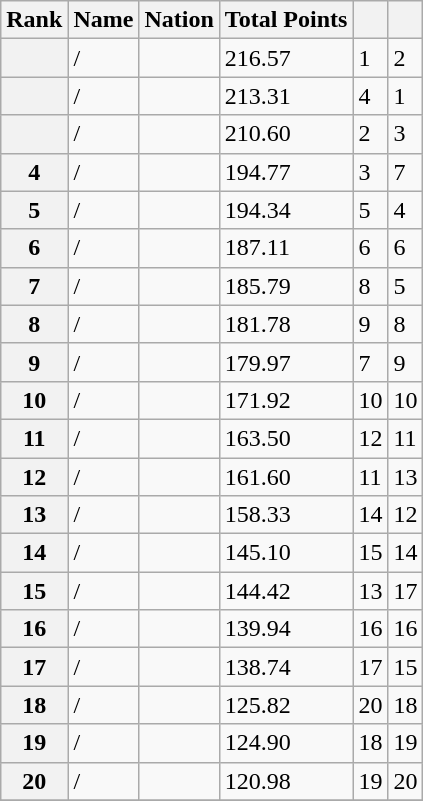<table class="wikitable sortable">
<tr>
<th>Rank</th>
<th>Name</th>
<th>Nation</th>
<th>Total Points</th>
<th></th>
<th></th>
</tr>
<tr>
<th></th>
<td> / </td>
<td></td>
<td>216.57</td>
<td>1</td>
<td>2</td>
</tr>
<tr>
<th></th>
<td> / </td>
<td></td>
<td>213.31</td>
<td>4</td>
<td>1</td>
</tr>
<tr>
<th></th>
<td> / </td>
<td></td>
<td>210.60</td>
<td>2</td>
<td>3</td>
</tr>
<tr>
<th>4</th>
<td> / </td>
<td></td>
<td>194.77</td>
<td>3</td>
<td>7</td>
</tr>
<tr>
<th>5</th>
<td> / </td>
<td></td>
<td>194.34</td>
<td>5</td>
<td>4</td>
</tr>
<tr>
<th>6</th>
<td> / </td>
<td></td>
<td>187.11</td>
<td>6</td>
<td>6</td>
</tr>
<tr>
<th>7</th>
<td> / </td>
<td></td>
<td>185.79</td>
<td>8</td>
<td>5</td>
</tr>
<tr>
<th>8</th>
<td> / </td>
<td></td>
<td>181.78</td>
<td>9</td>
<td>8</td>
</tr>
<tr>
<th>9</th>
<td> / </td>
<td></td>
<td>179.97</td>
<td>7</td>
<td>9</td>
</tr>
<tr>
<th>10</th>
<td> / </td>
<td></td>
<td>171.92</td>
<td>10</td>
<td>10</td>
</tr>
<tr>
<th>11</th>
<td> / </td>
<td></td>
<td>163.50</td>
<td>12</td>
<td>11</td>
</tr>
<tr>
<th>12</th>
<td> / </td>
<td></td>
<td>161.60</td>
<td>11</td>
<td>13</td>
</tr>
<tr>
<th>13</th>
<td> / </td>
<td></td>
<td>158.33</td>
<td>14</td>
<td>12</td>
</tr>
<tr>
<th>14</th>
<td> / </td>
<td></td>
<td>145.10</td>
<td>15</td>
<td>14</td>
</tr>
<tr>
<th>15</th>
<td> / </td>
<td></td>
<td>144.42</td>
<td>13</td>
<td>17</td>
</tr>
<tr>
<th>16</th>
<td> / </td>
<td></td>
<td>139.94</td>
<td>16</td>
<td>16</td>
</tr>
<tr>
<th>17</th>
<td> / </td>
<td></td>
<td>138.74</td>
<td>17</td>
<td>15</td>
</tr>
<tr>
<th>18</th>
<td> / </td>
<td></td>
<td>125.82</td>
<td>20</td>
<td>18</td>
</tr>
<tr>
<th>19</th>
<td> / </td>
<td></td>
<td>124.90</td>
<td>18</td>
<td>19</td>
</tr>
<tr>
<th>20</th>
<td> / </td>
<td></td>
<td>120.98</td>
<td>19</td>
<td>20</td>
</tr>
<tr>
</tr>
</table>
